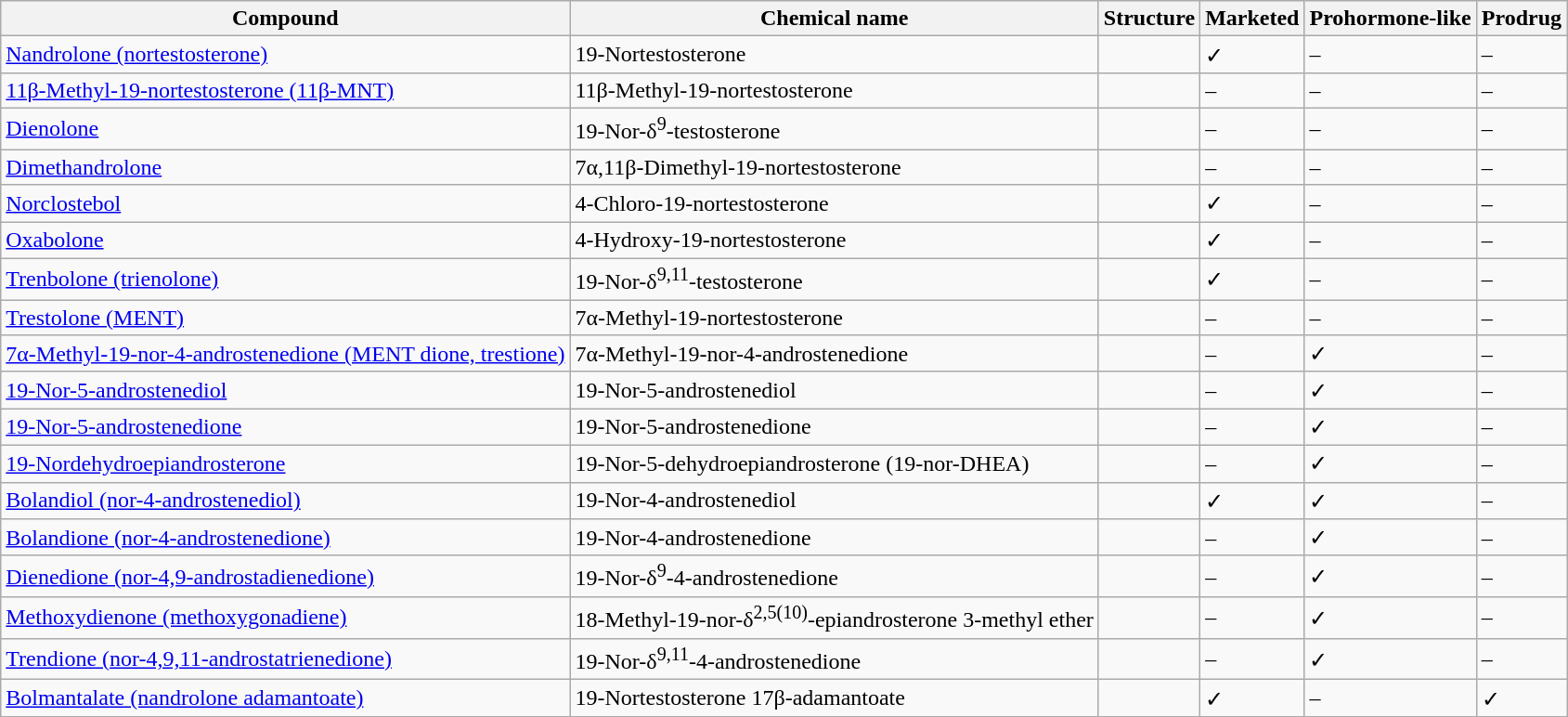<table class="wikitable" border="1">
<tr>
<th>Compound</th>
<th>Chemical name</th>
<th>Structure</th>
<th>Marketed</th>
<th>Prohormone-like</th>
<th>Prodrug</th>
</tr>
<tr>
<td><a href='#'>Nandrolone (nortestosterone)</a></td>
<td>19-Nortestosterone</td>
<td></td>
<td>✓</td>
<td>–</td>
<td>–</td>
</tr>
<tr>
<td><a href='#'>11β-Methyl-19-nortestosterone (11β-MNT)</a></td>
<td>11β-Methyl-19-nortestosterone</td>
<td></td>
<td>–</td>
<td>–</td>
<td>–</td>
</tr>
<tr>
<td><a href='#'>Dienolone</a></td>
<td>19-Nor-δ<sup>9</sup>-testosterone</td>
<td></td>
<td>–</td>
<td>–</td>
<td>–</td>
</tr>
<tr>
<td><a href='#'>Dimethandrolone</a></td>
<td>7α,11β-Dimethyl-19-nortestosterone</td>
<td></td>
<td>–</td>
<td>–</td>
<td>–</td>
</tr>
<tr>
<td><a href='#'>Norclostebol</a></td>
<td>4-Chloro-19-nortestosterone</td>
<td></td>
<td>✓</td>
<td>–</td>
<td>–</td>
</tr>
<tr>
<td><a href='#'>Oxabolone</a></td>
<td>4-Hydroxy-19-nortestosterone</td>
<td></td>
<td>✓</td>
<td>–</td>
<td>–</td>
</tr>
<tr>
<td><a href='#'>Trenbolone (trienolone)</a></td>
<td>19-Nor-δ<sup>9,11</sup>-testosterone</td>
<td></td>
<td>✓</td>
<td>–</td>
<td>–</td>
</tr>
<tr>
<td><a href='#'>Trestolone (MENT)</a></td>
<td>7α-Methyl-19-nortestosterone</td>
<td></td>
<td>–</td>
<td>–</td>
<td>–</td>
</tr>
<tr>
<td><a href='#'>7α-Methyl-19-nor-4-androstenedione (MENT dione, trestione)</a></td>
<td>7α-Methyl-19-nor-4-androstenedione</td>
<td></td>
<td>–</td>
<td>✓</td>
<td>–</td>
</tr>
<tr>
<td><a href='#'>19-Nor-5-androstenediol</a></td>
<td>19-Nor-5-androstenediol</td>
<td></td>
<td>–</td>
<td>✓</td>
<td>–</td>
</tr>
<tr>
<td><a href='#'>19-Nor-5-androstenedione</a></td>
<td>19-Nor-5-androstenedione</td>
<td></td>
<td>–</td>
<td>✓</td>
<td>–</td>
</tr>
<tr>
<td><a href='#'>19-Nordehydroepiandrosterone</a></td>
<td>19-Nor-5-dehydroepiandrosterone (19-nor-DHEA)</td>
<td></td>
<td>–</td>
<td>✓</td>
<td>–</td>
</tr>
<tr>
<td><a href='#'>Bolandiol (nor-4-androstenediol)</a></td>
<td>19-Nor-4-androstenediol</td>
<td></td>
<td>✓</td>
<td>✓</td>
<td>–</td>
</tr>
<tr>
<td><a href='#'>Bolandione (nor-4-androstenedione)</a></td>
<td>19-Nor-4-androstenedione</td>
<td></td>
<td>–</td>
<td>✓</td>
<td>–</td>
</tr>
<tr>
<td><a href='#'>Dienedione (nor-4,9-androstadienedione)</a></td>
<td>19-Nor-δ<sup>9</sup>-4-androstenedione</td>
<td></td>
<td>–</td>
<td>✓</td>
<td>–</td>
</tr>
<tr>
<td><a href='#'>Methoxydienone (methoxygonadiene)</a></td>
<td>18-Methyl-19-nor-δ<sup>2,5(10)</sup>-epiandrosterone 3-methyl ether</td>
<td></td>
<td>–</td>
<td>✓</td>
<td>–</td>
</tr>
<tr>
<td><a href='#'>Trendione (nor-4,9,11-androstatrienedione)</a></td>
<td>19-Nor-δ<sup>9,11</sup>-4-androstenedione</td>
<td></td>
<td>–</td>
<td>✓</td>
<td>–</td>
</tr>
<tr>
<td><a href='#'>Bolmantalate (nandrolone adamantoate)</a></td>
<td>19-Nortestosterone 17β-adamantoate</td>
<td></td>
<td>✓</td>
<td>–</td>
<td>✓</td>
</tr>
</table>
